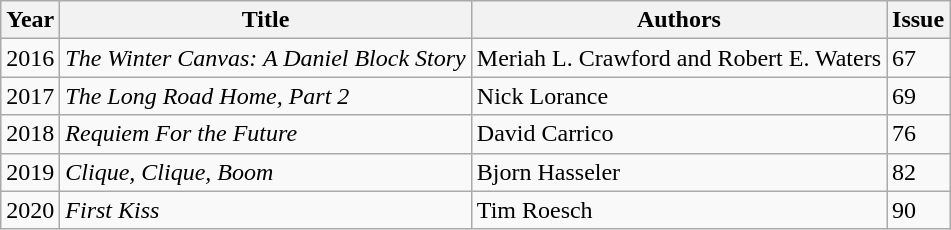<table class="wikitable">
<tr>
<th>Year</th>
<th>Title</th>
<th>Authors</th>
<th>Issue</th>
</tr>
<tr>
<td>2016</td>
<td><em>The Winter Canvas: A Daniel Block Story</em></td>
<td>Meriah L. Crawford and Robert E. Waters</td>
<td>67</td>
</tr>
<tr>
<td>2017</td>
<td><em>The Long Road Home, Part 2</em></td>
<td>Nick Lorance</td>
<td>69</td>
</tr>
<tr>
<td>2018</td>
<td><em>Requiem For the Future</em></td>
<td>David Carrico</td>
<td>76</td>
</tr>
<tr>
<td>2019</td>
<td><em>Clique, Clique, Boom</em></td>
<td>Bjorn Hasseler</td>
<td>82</td>
</tr>
<tr>
<td>2020</td>
<td><em>First Kiss</em></td>
<td>Tim Roesch</td>
<td>90</td>
</tr>
</table>
